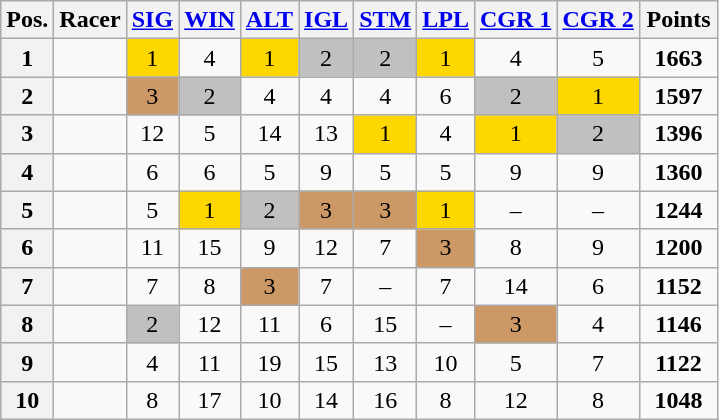<table class="wikitable sortable plainrowheaders" style="text-align:center">
<tr>
<th scope="col">Pos.</th>
<th scope="col">Racer</th>
<th scope="col"> <a href='#'>SIG</a></th>
<th scope="col"> <a href='#'>WIN</a></th>
<th scope="col"> <a href='#'>ALT</a></th>
<th scope="col"> <a href='#'>IGL</a></th>
<th scope="col"> <a href='#'>STM</a></th>
<th scope="col"> <a href='#'>LPL</a></th>
<th> <a href='#'>CGR 1</a></th>
<th> <a href='#'>CGR 2</a></th>
<th style="width:45px;"><strong>Points</strong></th>
</tr>
<tr>
<th style="text-align:center;">1</th>
<td align="left"></td>
<td style="background:gold;">1</td>
<td>4</td>
<td style="background:gold;">1</td>
<td style="background:silver;">2</td>
<td style="background:silver;">2</td>
<td style="background:gold;">1</td>
<td>4</td>
<td>5</td>
<td><strong>1663</strong></td>
</tr>
<tr>
<th style="text-align:center;">2</th>
<td align="left"></td>
<td style="background:#c96;">3</td>
<td style="background:silver;">2</td>
<td>4</td>
<td>4</td>
<td>4</td>
<td>6</td>
<td style="background:silver;">2</td>
<td style="background:gold;">1</td>
<td><strong>1597</strong></td>
</tr>
<tr>
<th style="text-align:center;">3</th>
<td align="left"></td>
<td>12</td>
<td>5</td>
<td>14</td>
<td>13</td>
<td style="background:gold;">1</td>
<td>4</td>
<td style="background:gold;">1</td>
<td style="background:silver;">2</td>
<td><strong>1396</strong></td>
</tr>
<tr>
<th style="text-align:center;">4</th>
<td align="left"></td>
<td>6</td>
<td>6</td>
<td>5</td>
<td>9</td>
<td>5</td>
<td>5</td>
<td>9</td>
<td>9</td>
<td><strong>1360</strong></td>
</tr>
<tr>
<th style="text-align:center;">5</th>
<td align="left"></td>
<td>5</td>
<td style="background:gold;">1</td>
<td style="background:silver;">2</td>
<td style="background:#c96;">3</td>
<td style="background:#c96;">3</td>
<td style="background:gold;">1</td>
<td>–</td>
<td>–</td>
<td><strong>1244</strong></td>
</tr>
<tr>
<th style="text-align:center;">6</th>
<td align="left"></td>
<td>11</td>
<td>15</td>
<td>9</td>
<td>12</td>
<td>7</td>
<td style="background:#c96;">3</td>
<td>8</td>
<td>9</td>
<td><strong>1200</strong></td>
</tr>
<tr>
<th style="text-align:center;">7</th>
<td align="left"></td>
<td>7</td>
<td>8</td>
<td style="background:#c96;">3</td>
<td>7</td>
<td>–</td>
<td>7</td>
<td>14</td>
<td>6</td>
<td><strong>1152</strong></td>
</tr>
<tr>
<th style="text-align:center;">8</th>
<td align="left"></td>
<td style="background:silver;">2</td>
<td>12</td>
<td>11</td>
<td>6</td>
<td>15</td>
<td>–</td>
<td style="background:#c96;">3</td>
<td>4</td>
<td><strong>1146</strong></td>
</tr>
<tr>
<th style="text-align:center;">9</th>
<td align="left"></td>
<td>4</td>
<td>11</td>
<td>19</td>
<td>15</td>
<td>13</td>
<td>10</td>
<td>5</td>
<td>7</td>
<td><strong>1122</strong></td>
</tr>
<tr>
<th style="text-align:center;">10</th>
<td align="left"></td>
<td>8</td>
<td>17</td>
<td>10</td>
<td>14</td>
<td>16</td>
<td>8</td>
<td>12</td>
<td>8</td>
<td><strong>1048</strong></td>
</tr>
</table>
